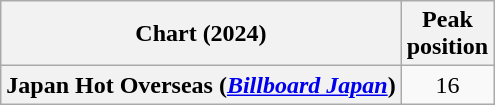<table class="wikitable sortable plainrowheaders" style="text-align:center">
<tr>
<th scope="col">Chart (2024)</th>
<th scope="col">Peak<br>position</th>
</tr>
<tr>
<th scope="row">Japan Hot Overseas (<em><a href='#'>Billboard Japan</a></em>)</th>
<td>16</td>
</tr>
</table>
